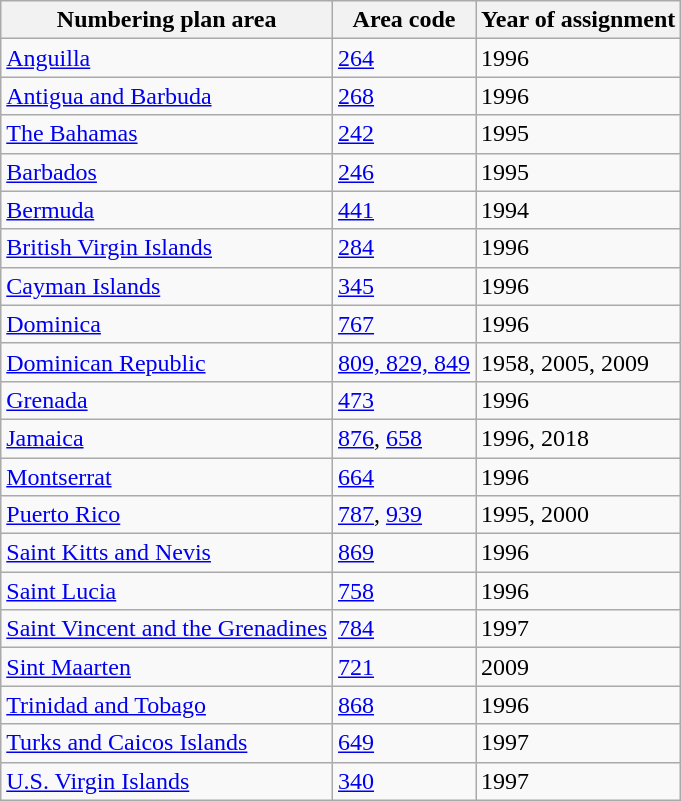<table class="wikitable sortable">
<tr>
<th>Numbering plan area</th>
<th>Area code</th>
<th>Year of assignment</th>
</tr>
<tr>
<td><a href='#'>Anguilla</a></td>
<td><a href='#'>264</a></td>
<td>1996</td>
</tr>
<tr>
<td><a href='#'>Antigua and Barbuda</a></td>
<td><a href='#'>268</a></td>
<td>1996</td>
</tr>
<tr>
<td><a href='#'>The Bahamas</a></td>
<td><a href='#'>242</a></td>
<td>1995</td>
</tr>
<tr>
<td><a href='#'>Barbados</a></td>
<td><a href='#'>246</a></td>
<td>1995</td>
</tr>
<tr>
<td><a href='#'>Bermuda</a></td>
<td><a href='#'>441</a></td>
<td>1994</td>
</tr>
<tr>
<td><a href='#'>British Virgin Islands</a></td>
<td><a href='#'>284</a></td>
<td>1996</td>
</tr>
<tr>
<td><a href='#'>Cayman Islands</a></td>
<td><a href='#'>345</a></td>
<td>1996</td>
</tr>
<tr>
<td><a href='#'>Dominica</a></td>
<td><a href='#'>767</a></td>
<td>1996</td>
</tr>
<tr>
<td><a href='#'>Dominican Republic</a></td>
<td><a href='#'>809, 829, 849</a></td>
<td>1958, 2005, 2009</td>
</tr>
<tr>
<td><a href='#'>Grenada</a></td>
<td><a href='#'>473</a></td>
<td>1996</td>
</tr>
<tr>
<td><a href='#'>Jamaica</a></td>
<td><a href='#'>876</a>, <a href='#'>658</a></td>
<td>1996, 2018</td>
</tr>
<tr>
<td><a href='#'>Montserrat</a></td>
<td><a href='#'>664</a></td>
<td>1996</td>
</tr>
<tr>
<td><a href='#'>Puerto Rico</a></td>
<td><a href='#'>787</a>, <a href='#'>939</a></td>
<td>1995, 2000</td>
</tr>
<tr>
<td><a href='#'>Saint Kitts and Nevis</a></td>
<td><a href='#'>869</a></td>
<td>1996</td>
</tr>
<tr>
<td><a href='#'>Saint Lucia</a></td>
<td><a href='#'>758</a></td>
<td>1996</td>
</tr>
<tr>
<td><a href='#'>Saint Vincent and the Grenadines</a></td>
<td><a href='#'>784</a></td>
<td>1997</td>
</tr>
<tr>
<td><a href='#'>Sint Maarten</a></td>
<td><a href='#'>721</a></td>
<td>2009</td>
</tr>
<tr>
<td><a href='#'>Trinidad and Tobago</a></td>
<td><a href='#'>868</a></td>
<td>1996</td>
</tr>
<tr>
<td><a href='#'>Turks and Caicos Islands</a></td>
<td><a href='#'>649</a></td>
<td>1997</td>
</tr>
<tr>
<td><a href='#'>U.S. Virgin Islands</a></td>
<td><a href='#'>340</a></td>
<td>1997</td>
</tr>
</table>
